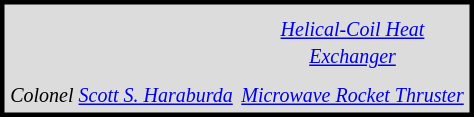<table style="border-spacing: 2px; border: 3px solid black; background: #DCDCDC;" align=right>
<tr>
<td rowspan=3></td>
<td></td>
</tr>
<tr>
<td style="text-align: center; width: 150px"><small> <em><a href='#'>Helical-Coil Heat Exchanger</a></em></small></td>
</tr>
<tr>
<td></td>
</tr>
<tr>
<td style="text-align: center; width: 150px"><small><em>Colonel <a href='#'>Scott S. Haraburda</a></em></small></td>
<td style="text-align: center; width: 150px"><small><em><a href='#'>Microwave Rocket Thruster</a></em></small></td>
</tr>
</table>
